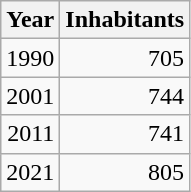<table cellspacing="0" cellpadding="0">
<tr>
<td valign="top"><br><table class="wikitable sortable zebra hintergrundfarbe5">
<tr>
<th>Year</th>
<th>Inhabitants</th>
</tr>
<tr align="right">
<td>1990</td>
<td>705</td>
</tr>
<tr align="right">
<td>2001</td>
<td>744</td>
</tr>
<tr align="right">
<td>2011</td>
<td>741</td>
</tr>
<tr align="right">
<td>2021</td>
<td>805</td>
</tr>
</table>
</td>
</tr>
</table>
